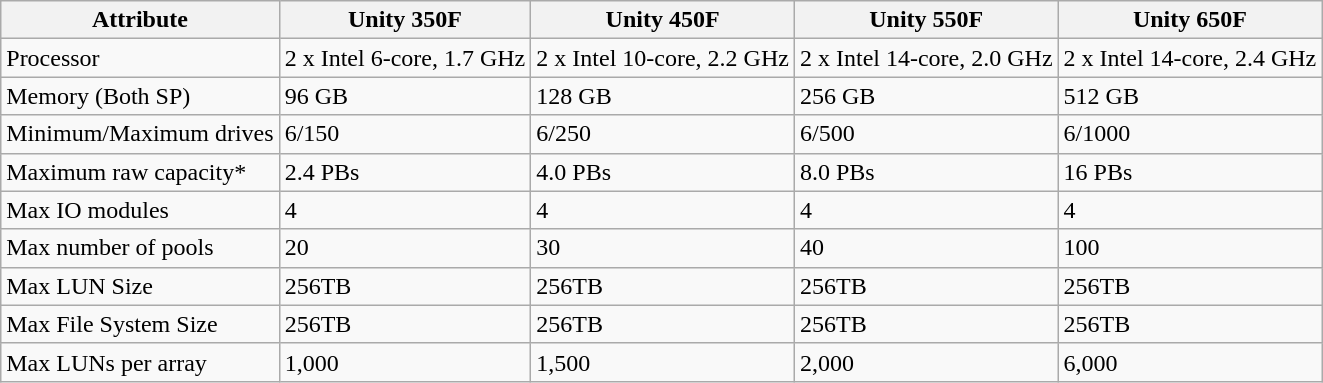<table class="wikitable">
<tr>
<th>Attribute</th>
<th>Unity 350F</th>
<th>Unity 450F</th>
<th>Unity 550F</th>
<th>Unity 650F</th>
</tr>
<tr>
<td>Processor</td>
<td>2 x Intel 6-core, 1.7 GHz</td>
<td>2 x Intel 10-core, 2.2 GHz</td>
<td>2 x Intel 14-core, 2.0 GHz</td>
<td>2 x Intel 14-core, 2.4 GHz</td>
</tr>
<tr>
<td>Memory (Both SP)</td>
<td>96 GB</td>
<td>128 GB</td>
<td>256 GB</td>
<td>512 GB</td>
</tr>
<tr>
<td>Minimum/Maximum drives</td>
<td>6/150</td>
<td>6/250</td>
<td>6/500</td>
<td>6/1000</td>
</tr>
<tr>
<td>Maximum raw capacity*</td>
<td>2.4 PBs</td>
<td>4.0 PBs</td>
<td>8.0 PBs</td>
<td>16 PBs</td>
</tr>
<tr>
<td>Max IO modules</td>
<td>4</td>
<td>4</td>
<td>4</td>
<td>4</td>
</tr>
<tr>
<td>Max number of pools</td>
<td>20</td>
<td>30</td>
<td>40</td>
<td>100</td>
</tr>
<tr>
<td>Max LUN Size</td>
<td>256TB</td>
<td>256TB</td>
<td>256TB</td>
<td>256TB</td>
</tr>
<tr>
<td>Max File System Size</td>
<td>256TB</td>
<td>256TB</td>
<td>256TB</td>
<td>256TB</td>
</tr>
<tr>
<td>Max LUNs per array</td>
<td>1,000</td>
<td>1,500</td>
<td>2,000</td>
<td>6,000</td>
</tr>
</table>
